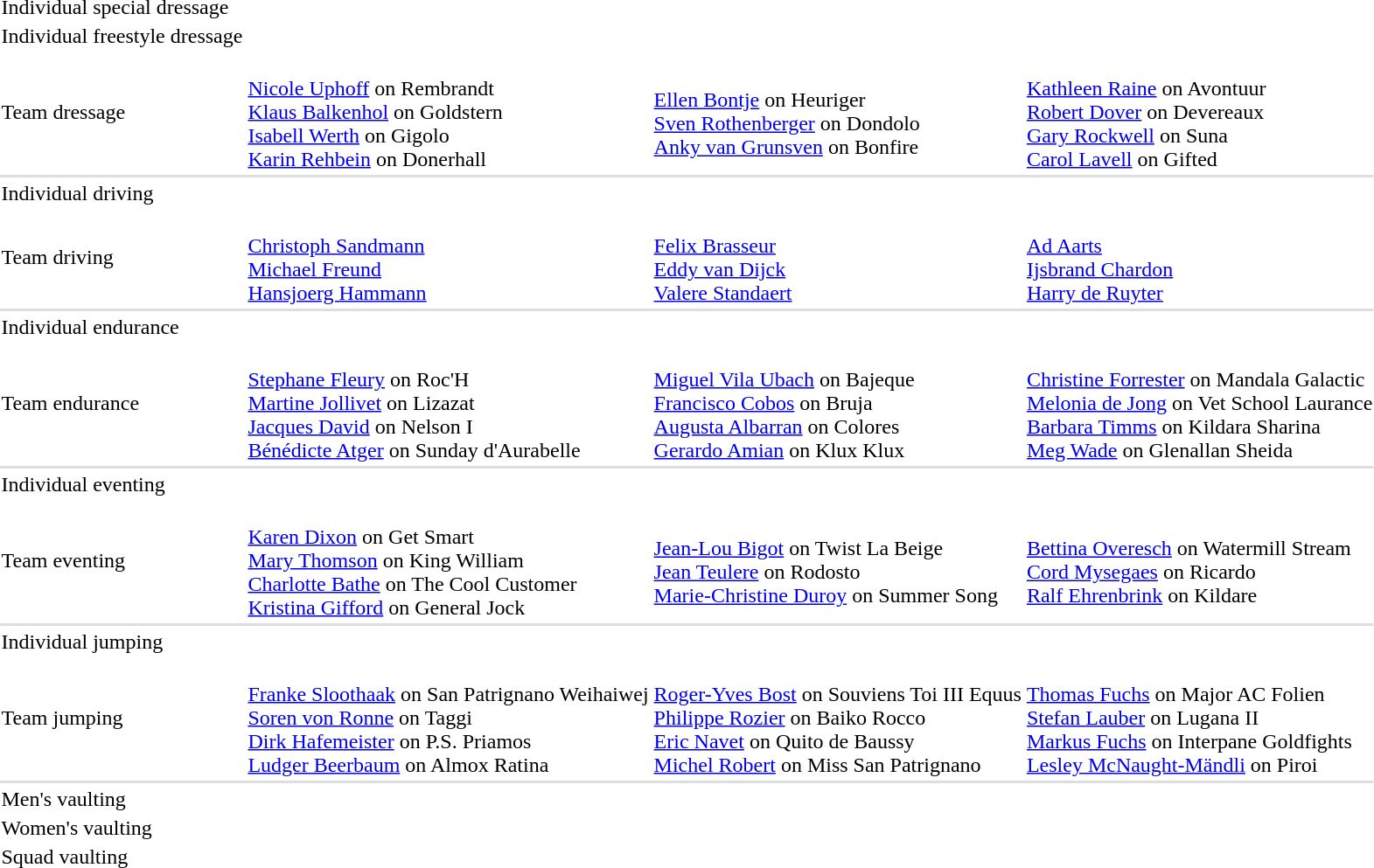<table>
<tr>
<td>Individual special dressage<br></td>
<td></td>
<td></td>
<td></td>
</tr>
<tr>
<td>Individual freestyle dressage<br></td>
<td></td>
<td></td>
<td></td>
</tr>
<tr>
<td>Team dressage<br></td>
<td><br><a href='#'>Nicole Uphoff</a> on Rembrandt<br><a href='#'>Klaus Balkenhol</a> on Goldstern<br><a href='#'>Isabell Werth</a> on Gigolo<br><a href='#'>Karin Rehbein</a> on Donerhall</td>
<td><br><a href='#'>Ellen Bontje</a> on Heuriger<br><a href='#'>Sven Rothenberger</a> on Dondolo<br><a href='#'>Anky van Grunsven</a> on Bonfire</td>
<td><br><a href='#'>Kathleen Raine</a> on Avontuur<br><a href='#'>Robert Dover</a> on Devereaux<br><a href='#'>Gary Rockwell</a> on Suna<br><a href='#'>Carol Lavell</a> on Gifted</td>
</tr>
<tr bgcolor=#DDDDDD>
<td colspan=7></td>
</tr>
<tr>
<td>Individual driving<br></td>
<td></td>
<td></td>
<td></td>
</tr>
<tr>
<td>Team driving<br></td>
<td><br><a href='#'>Christoph Sandmann</a><br><a href='#'>Michael Freund</a><br><a href='#'>Hansjoerg Hammann</a></td>
<td><br><a href='#'>Felix Brasseur</a><br><a href='#'>Eddy van Dijck</a><br><a href='#'>Valere Standaert</a></td>
<td><br><a href='#'>Ad Aarts</a><br><a href='#'>Ijsbrand Chardon</a><br><a href='#'>Harry de Ruyter</a></td>
</tr>
<tr bgcolor=#DDDDDD>
<td colspan=7></td>
</tr>
<tr>
<td>Individual endurance<br></td>
<td></td>
<td></td>
<td></td>
</tr>
<tr>
<td>Team endurance<br></td>
<td><br><a href='#'>Stephane Fleury</a> on Roc'H<br><a href='#'>Martine Jollivet</a> on Lizazat<br><a href='#'>Jacques David</a> on Nelson I<br><a href='#'>Bénédicte Atger</a> on Sunday d'Aurabelle</td>
<td><br><a href='#'>Miguel Vila Ubach</a> on Bajeque<br><a href='#'>Francisco Cobos</a> on Bruja<br><a href='#'>Augusta Albarran</a> on Colores<br><a href='#'>Gerardo Amian</a> on Klux Klux</td>
<td><br><a href='#'>Christine Forrester</a> on Mandala Galactic<br><a href='#'>Melonia de Jong</a> on Vet School Laurance<br><a href='#'>Barbara Timms</a> on Kildara Sharina<br><a href='#'>Meg Wade</a> on Glenallan Sheida</td>
</tr>
<tr bgcolor=#DDDDDD>
<td colspan=7></td>
</tr>
<tr>
<td>Individual eventing<br></td>
<td></td>
<td></td>
<td></td>
</tr>
<tr>
<td>Team eventing<br></td>
<td><br><a href='#'>Karen Dixon</a> on Get Smart<br><a href='#'>Mary Thomson</a> on King William<br><a href='#'>Charlotte Bathe</a> on The Cool Customer<br><a href='#'>Kristina Gifford</a> on General Jock</td>
<td><br><a href='#'>Jean-Lou Bigot</a> on Twist La Beige<br><a href='#'>Jean Teulere</a> on Rodosto<br><a href='#'>Marie-Christine Duroy</a> on Summer Song</td>
<td><br><a href='#'>Bettina Overesch</a> on Watermill Stream<br><a href='#'>Cord Mysegaes</a> on Ricardo<br><a href='#'>Ralf Ehrenbrink</a> on Kildare</td>
</tr>
<tr bgcolor=#DDDDDD>
<td colspan=7></td>
</tr>
<tr>
<td>Individual jumping<br></td>
<td></td>
<td></td>
<td></td>
</tr>
<tr>
<td>Team jumping<br></td>
<td><br><a href='#'>Franke Sloothaak</a> on San Patrignano Weihaiwej<br><a href='#'>Soren von Ronne</a> on Taggi<br><a href='#'>Dirk Hafemeister</a> on P.S. Priamos<br><a href='#'>Ludger Beerbaum</a> on Almox Ratina</td>
<td><br><a href='#'>Roger-Yves Bost</a> on Souviens Toi III Equus<br><a href='#'>Philippe Rozier</a> on Baiko Rocco<br><a href='#'>Eric Navet</a> on Quito de Baussy<br><a href='#'>Michel Robert</a> on Miss San Patrignano</td>
<td><br><a href='#'>Thomas Fuchs</a> on Major AC Folien<br><a href='#'>Stefan Lauber</a> on Lugana II<br><a href='#'>Markus Fuchs</a> on Interpane Goldfights<br><a href='#'>Lesley McNaught-Mändli</a> on Piroi</td>
</tr>
<tr bgcolor=#DDDDDD>
<td colspan=7></td>
</tr>
<tr>
<td>Men's vaulting<br></td>
<td></td>
<td></td>
<td></td>
</tr>
<tr>
<td>Women's vaulting<br></td>
<td></td>
<td></td>
<td></td>
</tr>
<tr>
<td>Squad vaulting<br></td>
<td></td>
<td></td>
<td></td>
</tr>
</table>
